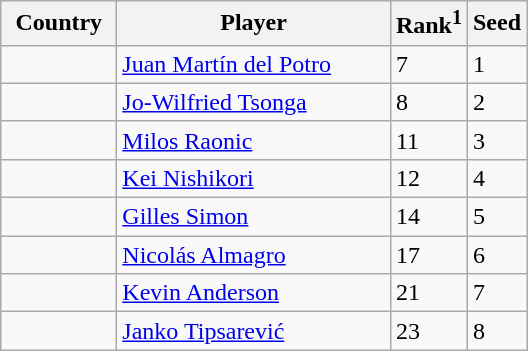<table class="sortable wikitable">
<tr>
<th width="70">Country</th>
<th width="175">Player</th>
<th>Rank<sup>1</sup></th>
<th>Seed</th>
</tr>
<tr>
<td></td>
<td><a href='#'>Juan Martín del Potro</a></td>
<td>7</td>
<td>1</td>
</tr>
<tr>
<td></td>
<td><a href='#'>Jo-Wilfried Tsonga</a></td>
<td>8</td>
<td>2</td>
</tr>
<tr>
<td></td>
<td><a href='#'>Milos Raonic</a></td>
<td>11</td>
<td>3</td>
</tr>
<tr>
<td></td>
<td><a href='#'>Kei Nishikori</a></td>
<td>12</td>
<td>4</td>
</tr>
<tr>
<td></td>
<td><a href='#'>Gilles Simon</a></td>
<td>14</td>
<td>5</td>
</tr>
<tr>
<td></td>
<td><a href='#'>Nicolás Almagro</a></td>
<td>17</td>
<td>6</td>
</tr>
<tr>
<td></td>
<td><a href='#'>Kevin Anderson</a></td>
<td>21</td>
<td>7</td>
</tr>
<tr>
<td></td>
<td><a href='#'>Janko Tipsarević</a></td>
<td>23</td>
<td>8</td>
</tr>
</table>
